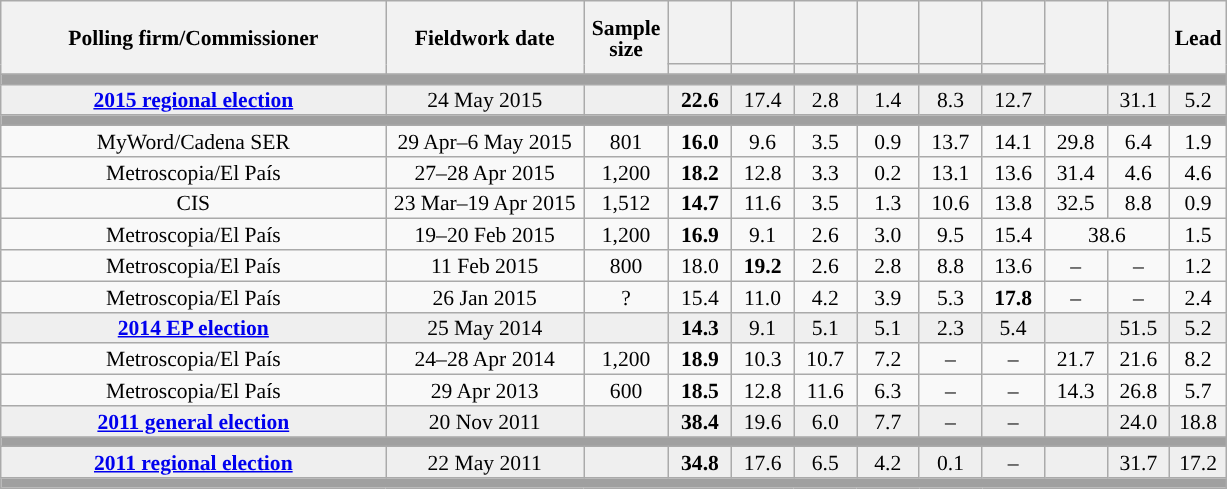<table class="wikitable collapsible collapsed" style="text-align:center; font-size:90%; line-height:14px;">
<tr style="height:42px;">
<th style="width:250px;" rowspan="2">Polling firm/Commissioner</th>
<th style="width:125px;" rowspan="2">Fieldwork date</th>
<th style="width:50px;" rowspan="2">Sample size</th>
<th style="width:35px;"></th>
<th style="width:35px;"></th>
<th style="width:35px;"></th>
<th style="width:35px;"></th>
<th style="width:35px;"></th>
<th style="width:35px;"></th>
<th style="width:35px;" rowspan="2"></th>
<th style="width:35px;" rowspan="2"></th>
<th style="width:30px;" rowspan="2">Lead</th>
</tr>
<tr>
<th style="color:inherit;background:"></th>
<th style="color:inherit;background:"></th>
<th style="color:inherit;background:"></th>
<th style="color:inherit;background:"></th>
<th style="color:inherit;background:"></th>
<th style="color:inherit;background:"></th>
</tr>
<tr>
<td colspan="12" style="background:#A0A0A0"></td>
</tr>
<tr style="background:#EFEFEF;">
<td><strong><a href='#'>2015 regional election</a></strong></td>
<td>24 May 2015</td>
<td></td>
<td><strong>22.6</strong></td>
<td>17.4</td>
<td>2.8</td>
<td>1.4</td>
<td>8.3</td>
<td>12.7</td>
<td></td>
<td>31.1</td>
<td style="background:">5.2</td>
</tr>
<tr>
<td colspan="12" style="background:#A0A0A0"></td>
</tr>
<tr>
<td>MyWord/Cadena SER</td>
<td>29 Apr–6 May 2015</td>
<td>801</td>
<td><strong>16.0</strong></td>
<td>9.6</td>
<td>3.5</td>
<td>0.9</td>
<td>13.7</td>
<td>14.1</td>
<td>29.8</td>
<td>6.4</td>
<td style="background:">1.9</td>
</tr>
<tr>
<td>Metroscopia/El País</td>
<td>27–28 Apr 2015</td>
<td>1,200</td>
<td><strong>18.2</strong></td>
<td>12.8</td>
<td>3.3</td>
<td>0.2</td>
<td>13.1</td>
<td>13.6</td>
<td>31.4</td>
<td>4.6</td>
<td style="background:">4.6</td>
</tr>
<tr>
<td>CIS</td>
<td>23 Mar–19 Apr 2015</td>
<td>1,512</td>
<td><strong>14.7</strong></td>
<td>11.6</td>
<td>3.5</td>
<td>1.3</td>
<td>10.6</td>
<td>13.8</td>
<td>32.5</td>
<td>8.8</td>
<td style="background:">0.9</td>
</tr>
<tr>
<td>Metroscopia/El País</td>
<td>19–20 Feb 2015</td>
<td>1,200</td>
<td><strong>16.9</strong></td>
<td>9.1</td>
<td>2.6</td>
<td>3.0</td>
<td>9.5</td>
<td>15.4</td>
<td colspan="2">38.6</td>
<td style="background:">1.5</td>
</tr>
<tr>
<td>Metroscopia/El País</td>
<td>11 Feb 2015</td>
<td>800</td>
<td>18.0</td>
<td><strong>19.2</strong></td>
<td>2.6</td>
<td>2.8</td>
<td>8.8</td>
<td>13.6</td>
<td>–</td>
<td>–</td>
<td style="background:">1.2</td>
</tr>
<tr>
<td>Metroscopia/El País</td>
<td>26 Jan 2015</td>
<td>?</td>
<td>15.4</td>
<td>11.0</td>
<td>4.2</td>
<td>3.9</td>
<td>5.3</td>
<td><strong>17.8</strong></td>
<td>–</td>
<td>–</td>
<td style="background:">2.4</td>
</tr>
<tr style="background:#EFEFEF;">
<td><strong><a href='#'>2014 EP election</a></strong></td>
<td>25 May 2014</td>
<td></td>
<td><strong>14.3</strong></td>
<td>9.1</td>
<td>5.1</td>
<td>5.1</td>
<td>2.3</td>
<td>5.4</td>
<td></td>
<td>51.5</td>
<td style="background:">5.2</td>
</tr>
<tr>
<td>Metroscopia/El País</td>
<td>24–28 Apr 2014</td>
<td>1,200</td>
<td><strong>18.9</strong></td>
<td>10.3</td>
<td>10.7</td>
<td>7.2</td>
<td>–</td>
<td>–</td>
<td>21.7</td>
<td>21.6</td>
<td style="background:">8.2</td>
</tr>
<tr>
<td>Metroscopia/El País</td>
<td>29 Apr 2013</td>
<td>600</td>
<td><strong>18.5</strong></td>
<td>12.8</td>
<td>11.6</td>
<td>6.3</td>
<td>–</td>
<td>–</td>
<td>14.3</td>
<td>26.8</td>
<td style="background:">5.7</td>
</tr>
<tr style="background:#EFEFEF;">
<td><strong><a href='#'>2011 general election</a></strong></td>
<td>20 Nov 2011</td>
<td></td>
<td><strong>38.4</strong></td>
<td>19.6</td>
<td>6.0</td>
<td>7.7</td>
<td>–</td>
<td>–</td>
<td></td>
<td>24.0</td>
<td style="background:">18.8</td>
</tr>
<tr>
<td colspan="12" style="background:#A0A0A0"></td>
</tr>
<tr style="background:#EFEFEF;">
<td><strong><a href='#'>2011 regional election</a></strong></td>
<td>22 May 2011</td>
<td></td>
<td><strong>34.8</strong></td>
<td>17.6</td>
<td>6.5</td>
<td>4.2</td>
<td>0.1</td>
<td>–</td>
<td></td>
<td>31.7</td>
<td style="background:">17.2</td>
</tr>
<tr>
<td colspan="12" style="background:#A0A0A0"></td>
</tr>
</table>
